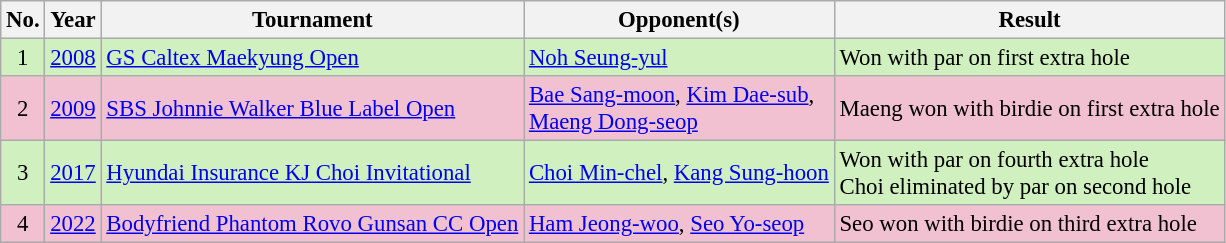<table class="wikitable" style="font-size:95%;">
<tr>
<th>No.</th>
<th>Year</th>
<th>Tournament</th>
<th>Opponent(s)</th>
<th>Result</th>
</tr>
<tr style="background:#D0F0C0;">
<td align=center>1</td>
<td><a href='#'>2008</a></td>
<td><a href='#'>GS Caltex Maekyung Open</a></td>
<td> <a href='#'>Noh Seung-yul</a></td>
<td>Won with par on first extra hole</td>
</tr>
<tr style="background:#F2C1D1;">
<td align=center>2</td>
<td><a href='#'>2009</a></td>
<td><a href='#'>SBS Johnnie Walker Blue Label Open</a></td>
<td> <a href='#'>Bae Sang-moon</a>,  <a href='#'>Kim Dae-sub</a>,<br> <a href='#'>Maeng Dong-seop</a></td>
<td>Maeng won with birdie on first extra hole</td>
</tr>
<tr style="background:#D0F0C0;">
<td align=center>3</td>
<td><a href='#'>2017</a></td>
<td><a href='#'>Hyundai Insurance KJ Choi Invitational</a></td>
<td> <a href='#'>Choi Min-chel</a>,  <a href='#'>Kang Sung-hoon</a></td>
<td>Won with par on fourth extra hole<br>Choi eliminated by par on second hole</td>
</tr>
<tr style="background:#F2C1D1;">
<td align=center>4</td>
<td><a href='#'>2022</a></td>
<td><a href='#'>Bodyfriend Phantom Rovo Gunsan CC Open</a></td>
<td> <a href='#'>Ham Jeong-woo</a>,  <a href='#'>Seo Yo-seop</a></td>
<td>Seo won with birdie on third extra hole</td>
</tr>
</table>
